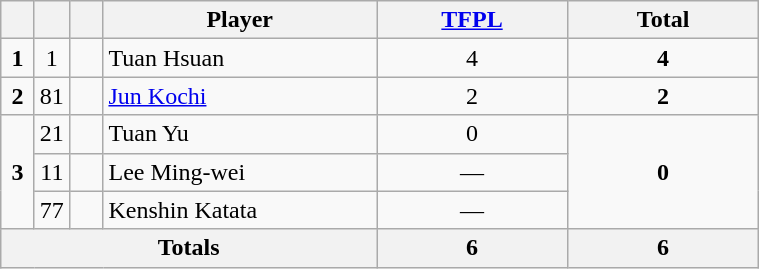<table class="wikitable" style="text-align:center">
<tr>
<th width=15></th>
<th width=15></th>
<th width=15></th>
<th width=175>Player</th>
<th width=120><a href='#'>TFPL</a></th>
<th width=120>Total</th>
</tr>
<tr>
<td><strong>1</strong></td>
<td>1</td>
<td></td>
<td align=left>Tuan Hsuan</td>
<td>4</td>
<td><strong>4</strong></td>
</tr>
<tr>
<td><strong>2</strong></td>
<td>81</td>
<td></td>
<td align=left><a href='#'>Jun Kochi</a></td>
<td>2</td>
<td><strong>2</strong></td>
</tr>
<tr>
<td rowspan=3><strong>3</strong></td>
<td>21</td>
<td></td>
<td align=left>Tuan Yu</td>
<td>0</td>
<td rowspan=3><strong>0</strong></td>
</tr>
<tr>
<td>11</td>
<td></td>
<td align=left>Lee Ming-wei</td>
<td>—</td>
</tr>
<tr>
<td>77</td>
<td></td>
<td align=left>Kenshin Katata</td>
<td>—</td>
</tr>
<tr>
<th colspan=4><strong>Totals</strong></th>
<th><strong>6</strong></th>
<th><strong>6</strong></th>
</tr>
</table>
